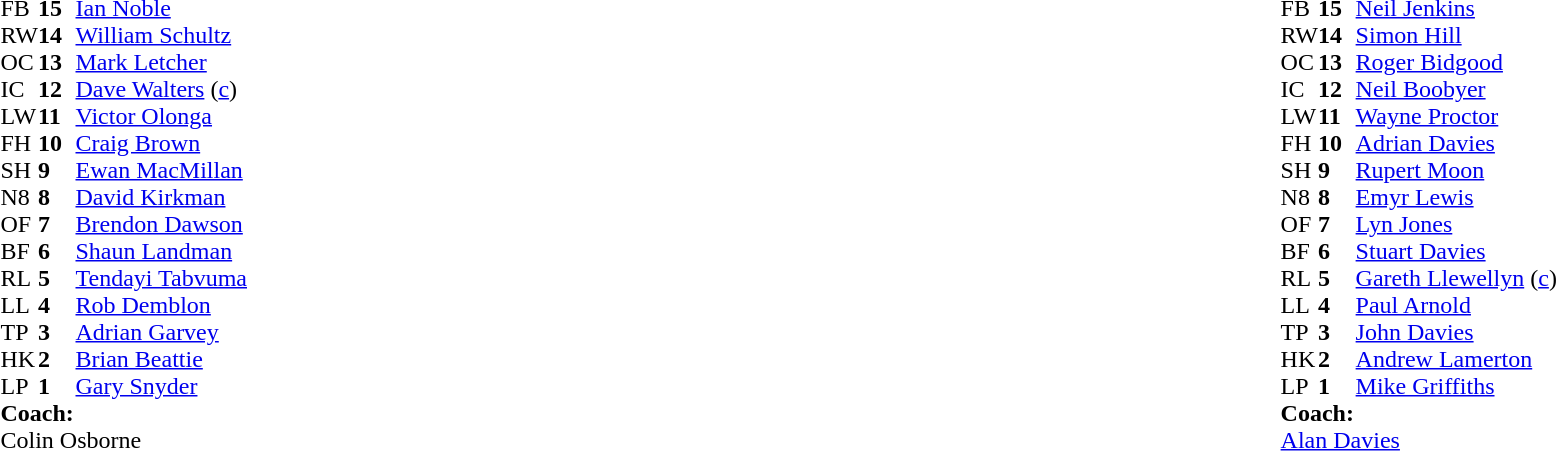<table style="width:100%">
<tr>
<td style="vertical-align:top;width:50%"><br><table cellspacing="0" cellpadding="0">
<tr>
<th width="25"></th>
<th width="25"></th>
</tr>
<tr>
<td>FB</td>
<td><strong>15</strong></td>
<td><a href='#'>Ian Noble</a></td>
</tr>
<tr>
<td>RW</td>
<td><strong>14</strong></td>
<td><a href='#'>William Schultz</a></td>
</tr>
<tr>
<td>OC</td>
<td><strong>13</strong></td>
<td><a href='#'>Mark Letcher</a></td>
</tr>
<tr>
<td>IC</td>
<td><strong>12</strong></td>
<td><a href='#'>Dave Walters</a> (<a href='#'>c</a>)</td>
</tr>
<tr>
<td>LW</td>
<td><strong>11</strong></td>
<td><a href='#'>Victor Olonga</a></td>
</tr>
<tr>
<td>FH</td>
<td><strong>10</strong></td>
<td><a href='#'>Craig Brown</a></td>
</tr>
<tr>
<td>SH</td>
<td><strong>9</strong></td>
<td><a href='#'>Ewan MacMillan</a></td>
</tr>
<tr>
<td>N8</td>
<td><strong>8</strong></td>
<td><a href='#'>David Kirkman</a></td>
</tr>
<tr>
<td>OF</td>
<td><strong>7</strong></td>
<td><a href='#'>Brendon Dawson</a></td>
</tr>
<tr>
<td>BF</td>
<td><strong>6</strong></td>
<td><a href='#'>Shaun Landman</a></td>
</tr>
<tr>
<td>RL</td>
<td><strong>5</strong></td>
<td><a href='#'>Tendayi Tabvuma</a></td>
</tr>
<tr>
<td>LL</td>
<td><strong>4</strong></td>
<td><a href='#'>Rob Demblon</a></td>
</tr>
<tr>
<td>TP</td>
<td><strong>3</strong></td>
<td><a href='#'>Adrian Garvey</a></td>
</tr>
<tr>
<td>HK</td>
<td><strong>2</strong></td>
<td><a href='#'>Brian Beattie</a></td>
</tr>
<tr>
<td>LP</td>
<td><strong>1</strong></td>
<td><a href='#'>Gary Snyder</a></td>
</tr>
<tr>
<td colspan="3"><strong>Coach:</strong></td>
</tr>
<tr>
<td colspan="3"> Colin Osborne</td>
</tr>
</table>
</td>
<td style="vertical-align:top"></td>
<td style="vertical-align:top;width:50%"><br><table cellspacing="0" cellpadding="0" style="margin:auto">
<tr>
<th width="25"></th>
<th width="25"></th>
</tr>
<tr>
<td>FB</td>
<td><strong>15</strong></td>
<td><a href='#'>Neil Jenkins</a></td>
</tr>
<tr>
<td>RW</td>
<td><strong>14</strong></td>
<td><a href='#'>Simon Hill</a></td>
</tr>
<tr>
<td>OC</td>
<td><strong>13</strong></td>
<td><a href='#'>Roger Bidgood</a></td>
</tr>
<tr>
<td>IC</td>
<td><strong>12</strong></td>
<td><a href='#'>Neil Boobyer</a></td>
</tr>
<tr>
<td>LW</td>
<td><strong>11</strong></td>
<td><a href='#'>Wayne Proctor</a></td>
</tr>
<tr>
<td>FH</td>
<td><strong>10</strong></td>
<td><a href='#'>Adrian Davies</a></td>
</tr>
<tr>
<td>SH</td>
<td><strong>9</strong></td>
<td><a href='#'>Rupert Moon</a></td>
</tr>
<tr>
<td>N8</td>
<td><strong>8</strong></td>
<td><a href='#'>Emyr Lewis</a></td>
</tr>
<tr>
<td>OF</td>
<td><strong>7</strong></td>
<td><a href='#'>Lyn Jones</a></td>
</tr>
<tr>
<td>BF</td>
<td><strong>6</strong></td>
<td><a href='#'>Stuart Davies</a></td>
</tr>
<tr>
<td>RL</td>
<td><strong>5</strong></td>
<td><a href='#'>Gareth Llewellyn</a> (<a href='#'>c</a>)</td>
</tr>
<tr>
<td>LL</td>
<td><strong>4</strong></td>
<td><a href='#'>Paul Arnold</a></td>
</tr>
<tr>
<td>TP</td>
<td><strong>3</strong></td>
<td><a href='#'>John Davies</a></td>
</tr>
<tr>
<td>HK</td>
<td><strong>2</strong></td>
<td><a href='#'>Andrew Lamerton</a></td>
</tr>
<tr>
<td>LP</td>
<td><strong>1</strong></td>
<td><a href='#'>Mike Griffiths</a></td>
</tr>
<tr>
<td colspan="3"><strong>Coach:</strong></td>
</tr>
<tr>
<td colspan="3"><a href='#'>Alan Davies</a></td>
</tr>
</table>
</td>
</tr>
</table>
